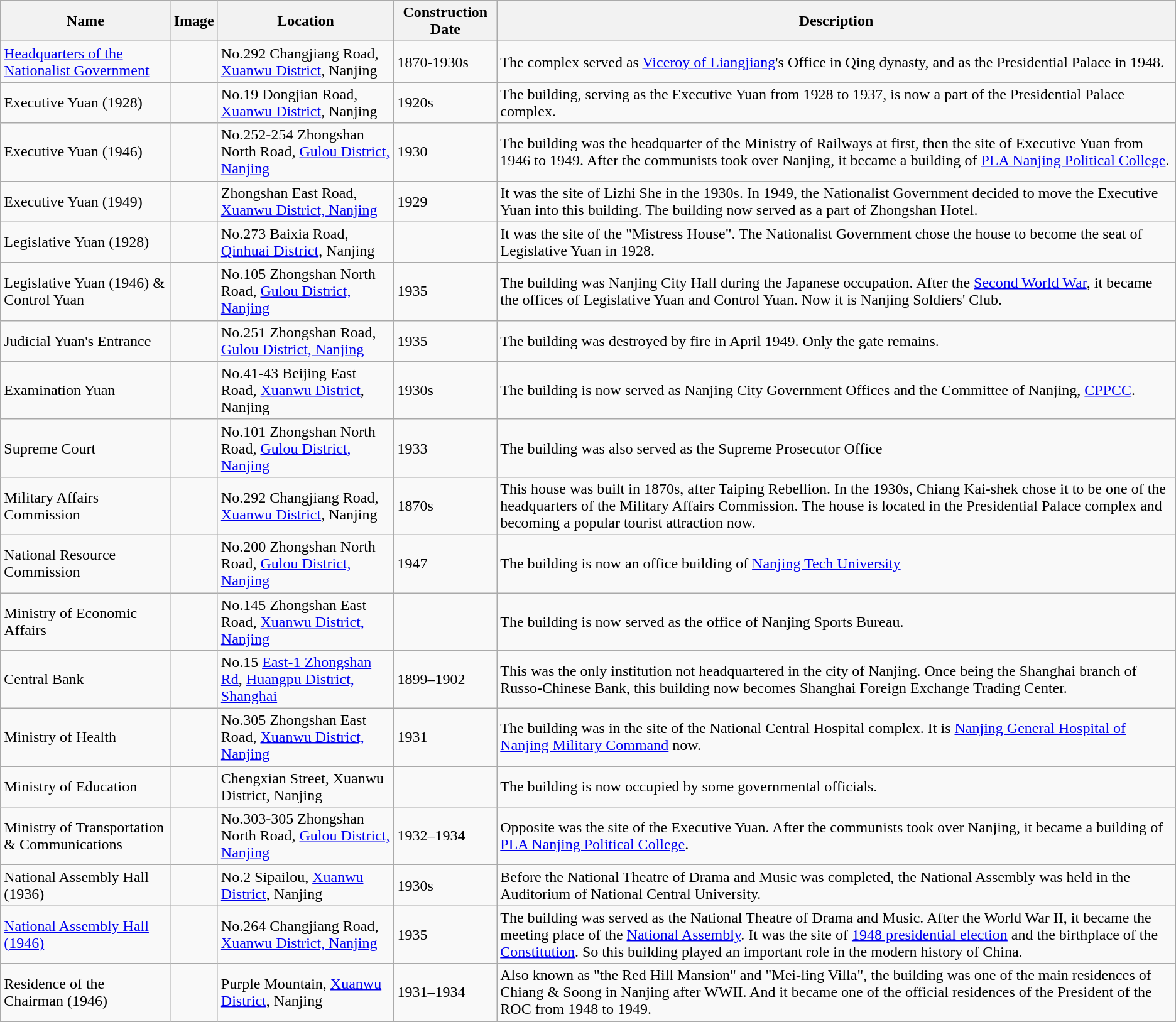<table class="wikitable sortable">
<tr>
<th data-sort-type="text">Name</th>
<th class="unsortable">Image</th>
<th data-sort-type="text">Location</th>
<th data-sort-type="number">Construction Date</th>
<th>Description</th>
</tr>
<tr>
<td><a href='#'>Headquarters of the Nationalist Government</a></td>
<td></td>
<td>No.292 Changjiang Road, <a href='#'>Xuanwu District</a>, Nanjing</td>
<td>1870-1930s</td>
<td>The complex served as <a href='#'>Viceroy of Liangjiang</a>'s Office in Qing dynasty, and as the Presidential Palace in 1948.</td>
</tr>
<tr>
<td>Executive Yuan (1928)</td>
<td></td>
<td>No.19 Dongjian Road, <a href='#'>Xuanwu District</a>, Nanjing</td>
<td>1920s</td>
<td>The building, serving as the Executive Yuan from 1928 to 1937, is now a part of the Presidential Palace complex.</td>
</tr>
<tr>
<td>Executive Yuan (1946)</td>
<td></td>
<td>No.252-254 Zhongshan North Road, <a href='#'>Gulou District, Nanjing</a></td>
<td>1930</td>
<td>The building was the headquarter of the Ministry of Railways at first, then the site of Executive Yuan from 1946 to 1949. After the communists took over Nanjing, it became a building of <a href='#'>PLA Nanjing Political College</a>.</td>
</tr>
<tr>
<td>Executive Yuan (1949)</td>
<td></td>
<td>Zhongshan East Road, <a href='#'>Xuanwu District, Nanjing</a></td>
<td>1929</td>
<td>It was the site of Lizhi She in the 1930s. In 1949, the Nationalist Government decided to move the Executive Yuan into this building. The building now served as a part of Zhongshan Hotel.</td>
</tr>
<tr>
<td>Legislative Yuan (1928)</td>
<td></td>
<td>No.273 Baixia Road, <a href='#'>Qinhuai District</a>, Nanjing</td>
<td></td>
<td>It was the site of the "Mistress House". The Nationalist Government chose the house to become the seat of Legislative Yuan in 1928.</td>
</tr>
<tr>
<td>Legislative Yuan (1946) & Control Yuan</td>
<td></td>
<td>No.105 Zhongshan North Road, <a href='#'>Gulou District, Nanjing</a></td>
<td>1935</td>
<td>The building was Nanjing City Hall during the Japanese occupation. After the <a href='#'>Second World War</a>, it became the offices of Legislative Yuan and Control Yuan. Now it is Nanjing Soldiers' Club.</td>
</tr>
<tr>
<td>Judicial Yuan's Entrance</td>
<td></td>
<td>No.251 Zhongshan Road, <a href='#'>Gulou District, Nanjing</a></td>
<td>1935</td>
<td>The building was destroyed by fire in April 1949. Only the gate remains.</td>
</tr>
<tr>
<td>Examination Yuan</td>
<td></td>
<td>No.41-43 Beijing East Road, <a href='#'>Xuanwu District</a>, Nanjing</td>
<td>1930s</td>
<td>The building is now served as Nanjing City Government Offices and the Committee of Nanjing, <a href='#'>CPPCC</a>.</td>
</tr>
<tr>
<td>Supreme Court</td>
<td></td>
<td>No.101 Zhongshan North Road, <a href='#'>Gulou District, Nanjing</a></td>
<td>1933</td>
<td>The building was also served as the Supreme Prosecutor Office</td>
</tr>
<tr>
<td>Military Affairs Commission</td>
<td></td>
<td>No.292 Changjiang Road, <a href='#'>Xuanwu District</a>, Nanjing</td>
<td>1870s</td>
<td>This house was built in 1870s, after Taiping Rebellion. In the 1930s, Chiang Kai-shek chose it to be one of the headquarters of the Military Affairs Commission. The house is located in the Presidential Palace complex and becoming a popular tourist attraction now.</td>
</tr>
<tr>
<td>National Resource Commission</td>
<td></td>
<td>No.200 Zhongshan North Road, <a href='#'>Gulou District, Nanjing</a></td>
<td>1947</td>
<td>The building is now an office building of <a href='#'>Nanjing Tech University</a></td>
</tr>
<tr>
<td>Ministry of Economic Affairs</td>
<td></td>
<td>No.145 Zhongshan East Road, <a href='#'>Xuanwu District, Nanjing</a></td>
<td></td>
<td>The building is now served as the office of Nanjing Sports Bureau.</td>
</tr>
<tr>
<td>Central Bank</td>
<td></td>
<td>No.15 <a href='#'>East-1 Zhongshan Rd</a>, <a href='#'>Huangpu District, Shanghai</a></td>
<td>1899–1902</td>
<td>This was the only institution not headquartered in the city of Nanjing. Once being the Shanghai branch of Russo-Chinese Bank, this building now becomes Shanghai Foreign Exchange Trading Center.</td>
</tr>
<tr>
<td>Ministry of Health</td>
<td></td>
<td>No.305 Zhongshan East Road, <a href='#'>Xuanwu District, Nanjing</a></td>
<td>1931</td>
<td>The building was in the site of the National Central Hospital complex. It is <a href='#'>Nanjing General Hospital of Nanjing Military Command</a> now.</td>
</tr>
<tr>
<td>Ministry of Education</td>
<td></td>
<td>Chengxian Street, Xuanwu District, Nanjing</td>
<td></td>
<td>The building is now occupied by some governmental officials.</td>
</tr>
<tr>
<td>Ministry of Transportation & Communications</td>
<td></td>
<td>No.303-305 Zhongshan North Road, <a href='#'>Gulou District, Nanjing</a></td>
<td>1932–1934</td>
<td>Opposite was the site of the Executive Yuan. After the communists took over Nanjing, it became a building of <a href='#'>PLA Nanjing Political College</a>.</td>
</tr>
<tr>
<td>National Assembly Hall (1936)</td>
<td></td>
<td>No.2 Sipailou, <a href='#'>Xuanwu District</a>, Nanjing</td>
<td>1930s</td>
<td>Before the National Theatre of Drama and Music was completed, the National Assembly was held in the Auditorium of National Central University.</td>
</tr>
<tr>
<td><a href='#'>National Assembly Hall (1946)</a></td>
<td></td>
<td>No.264 Changjiang Road, <a href='#'>Xuanwu District, Nanjing</a></td>
<td>1935</td>
<td>The building was served as the National Theatre of Drama and Music. After the World War II, it became the meeting place of the <a href='#'>National Assembly</a>. It was the site of <a href='#'>1948 presidential election</a> and the birthplace of the <a href='#'>Constitution</a>. So this building played an important role in the modern history of China.</td>
</tr>
<tr>
<td>Residence of the Chairman (1946)</td>
<td></td>
<td>Purple Mountain, <a href='#'>Xuanwu District</a>, Nanjing</td>
<td>1931–1934</td>
<td>Also known as "the Red Hill Mansion" and "Mei-ling Villa", the building was one of the main residences of Chiang & Soong in Nanjing after WWII. And it became one of the official residences of the President of the ROC from 1948 to 1949.</td>
</tr>
</table>
